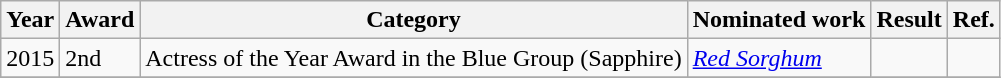<table class="wikitable">
<tr>
<th>Year</th>
<th>Award</th>
<th>Category</th>
<th>Nominated work</th>
<th>Result</th>
<th>Ref.</th>
</tr>
<tr>
<td>2015</td>
<td>2nd</td>
<td>Actress of the Year Award in the Blue Group (Sapphire)</td>
<td><em><a href='#'>Red Sorghum</a></em></td>
<td></td>
<td></td>
</tr>
<tr>
</tr>
</table>
